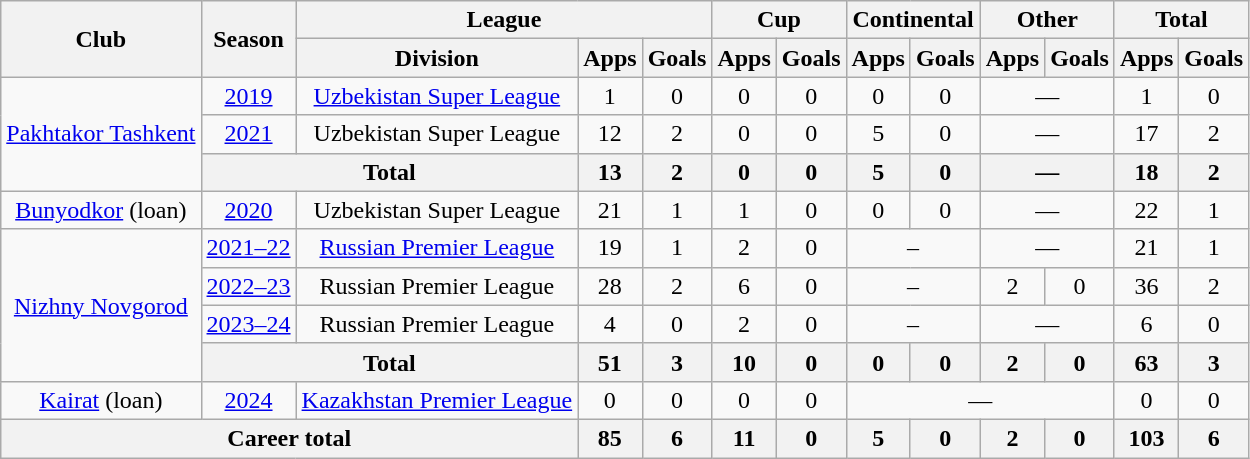<table class="wikitable" style="text-align: center;">
<tr>
<th rowspan=2>Club</th>
<th rowspan=2>Season</th>
<th colspan=3>League</th>
<th colspan=2>Cup</th>
<th colspan=2>Continental</th>
<th colspan=2>Other</th>
<th colspan=2>Total</th>
</tr>
<tr>
<th>Division</th>
<th>Apps</th>
<th>Goals</th>
<th>Apps</th>
<th>Goals</th>
<th>Apps</th>
<th>Goals</th>
<th>Apps</th>
<th>Goals</th>
<th>Apps</th>
<th>Goals</th>
</tr>
<tr>
<td rowspan="3"><a href='#'>Pakhtakor Tashkent</a></td>
<td><a href='#'>2019</a></td>
<td><a href='#'>Uzbekistan Super League</a></td>
<td>1</td>
<td>0</td>
<td>0</td>
<td>0</td>
<td>0</td>
<td>0</td>
<td colspan="2">—</td>
<td>1</td>
<td>0</td>
</tr>
<tr>
<td><a href='#'>2021</a></td>
<td>Uzbekistan Super League</td>
<td>12</td>
<td>2</td>
<td>0</td>
<td>0</td>
<td>5</td>
<td>0</td>
<td colspan="2">—</td>
<td>17</td>
<td>2</td>
</tr>
<tr>
<th colspan=2>Total</th>
<th>13</th>
<th>2</th>
<th>0</th>
<th>0</th>
<th>5</th>
<th>0</th>
<th colspan="2">—</th>
<th>18</th>
<th>2</th>
</tr>
<tr>
<td><a href='#'>Bunyodkor</a> (loan)</td>
<td><a href='#'>2020</a></td>
<td>Uzbekistan Super League</td>
<td>21</td>
<td>1</td>
<td>1</td>
<td>0</td>
<td>0</td>
<td>0</td>
<td colspan="2">—</td>
<td>22</td>
<td>1</td>
</tr>
<tr>
<td rowspan="4"><a href='#'>Nizhny Novgorod</a></td>
<td><a href='#'>2021–22</a></td>
<td><a href='#'>Russian Premier League</a></td>
<td>19</td>
<td>1</td>
<td>2</td>
<td>0</td>
<td colspan=2>–</td>
<td colspan="2">—</td>
<td>21</td>
<td>1</td>
</tr>
<tr>
<td><a href='#'>2022–23</a></td>
<td>Russian Premier League</td>
<td>28</td>
<td>2</td>
<td>6</td>
<td>0</td>
<td colspan=2>–</td>
<td>2</td>
<td>0</td>
<td>36</td>
<td>2</td>
</tr>
<tr>
<td><a href='#'>2023–24</a></td>
<td>Russian Premier League</td>
<td>4</td>
<td>0</td>
<td>2</td>
<td>0</td>
<td colspan=2>–</td>
<td colspan="2">—</td>
<td>6</td>
<td>0</td>
</tr>
<tr>
<th colspan=2>Total</th>
<th>51</th>
<th>3</th>
<th>10</th>
<th>0</th>
<th>0</th>
<th>0</th>
<th>2</th>
<th>0</th>
<th>63</th>
<th>3</th>
</tr>
<tr>
<td><a href='#'>Kairat</a> (loan)</td>
<td><a href='#'>2024</a></td>
<td><a href='#'>Kazakhstan Premier League</a></td>
<td>0</td>
<td>0</td>
<td>0</td>
<td>0</td>
<td colspan="4">—</td>
<td>0</td>
<td>0</td>
</tr>
<tr>
<th colspan=3>Career total</th>
<th>85</th>
<th>6</th>
<th>11</th>
<th>0</th>
<th>5</th>
<th>0</th>
<th>2</th>
<th>0</th>
<th>103</th>
<th>6</th>
</tr>
</table>
